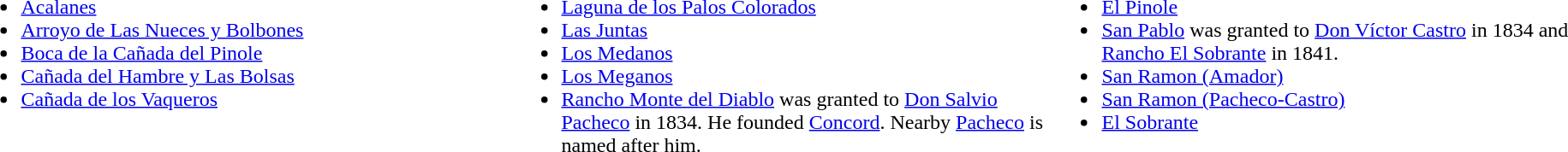<table>
<tr valign ="top">
<td width=30%><br><ul><li><a href='#'>Acalanes</a></li><li><a href='#'>Arroyo de Las Nueces y Bolbones</a></li><li><a href='#'>Boca de la Cañada del Pinole</a></li><li><a href='#'>Cañada del Hambre y Las Bolsas</a></li><li><a href='#'>Cañada de los Vaqueros</a></li></ul></td>
<td width=30%><br><ul><li><a href='#'>Laguna de los Palos Colorados</a></li><li><a href='#'>Las Juntas</a></li><li><a href='#'>Los Medanos</a></li><li><a href='#'>Los Meganos</a></li><li><a href='#'>Rancho Monte del Diablo</a> was granted to <a href='#'>Don Salvio Pacheco</a> in 1834. He founded <a href='#'>Concord</a>. Nearby <a href='#'>Pacheco</a> is named after him.</li></ul></td>
<td width=30%><br><ul><li><a href='#'>El Pinole</a></li><li><a href='#'>San Pablo</a> was granted to <a href='#'>Don Víctor Castro</a> in 1834 and <a href='#'>Rancho El Sobrante</a> in 1841.</li><li><a href='#'>San Ramon (Amador)</a></li><li><a href='#'>San Ramon (Pacheco-Castro)</a></li><li><a href='#'>El Sobrante</a></li></ul></td>
</tr>
</table>
